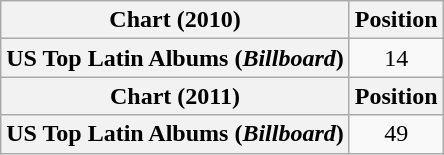<table class="wikitable plainrowheaders" style="text-align:center">
<tr>
<th scope="col">Chart (2010)</th>
<th scope="col">Position</th>
</tr>
<tr>
<th scope="row">US Top Latin Albums (<em>Billboard</em>)</th>
<td>14</td>
</tr>
<tr>
<th scope="col">Chart (2011)</th>
<th scope="col">Position</th>
</tr>
<tr>
<th scope="row">US Top Latin Albums (<em>Billboard</em>)</th>
<td>49</td>
</tr>
</table>
